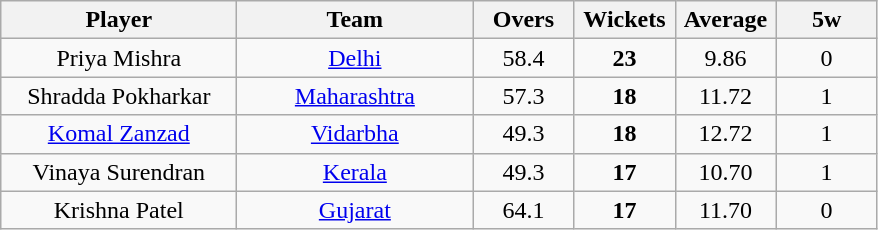<table class="wikitable" style="text-align:center">
<tr>
<th width=150>Player</th>
<th width=150>Team</th>
<th width=60>Overs</th>
<th width=60>Wickets</th>
<th width=60>Average</th>
<th width=60>5w</th>
</tr>
<tr>
<td>Priya Mishra</td>
<td><a href='#'>Delhi</a></td>
<td>58.4</td>
<td><strong>23</strong></td>
<td>9.86</td>
<td>0</td>
</tr>
<tr>
<td>Shradda Pokharkar</td>
<td><a href='#'>Maharashtra</a></td>
<td>57.3</td>
<td><strong>18</strong></td>
<td>11.72</td>
<td>1</td>
</tr>
<tr>
<td><a href='#'>Komal Zanzad</a></td>
<td><a href='#'>Vidarbha</a></td>
<td>49.3</td>
<td><strong>18</strong></td>
<td>12.72</td>
<td>1</td>
</tr>
<tr>
<td>Vinaya Surendran</td>
<td><a href='#'>Kerala</a></td>
<td>49.3</td>
<td><strong>17</strong></td>
<td>10.70</td>
<td>1</td>
</tr>
<tr>
<td>Krishna Patel</td>
<td><a href='#'>Gujarat</a></td>
<td>64.1</td>
<td><strong>17</strong></td>
<td>11.70</td>
<td>0</td>
</tr>
</table>
